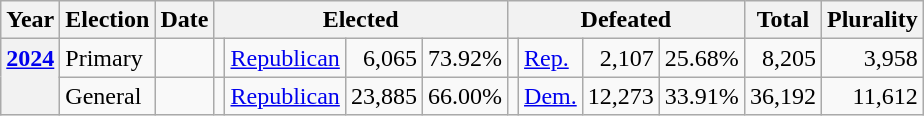<table class="wikitable">
<tr>
<th>Year</th>
<th>Election</th>
<th>Date</th>
<th colspan="4">Elected</th>
<th colspan="4">Defeated</th>
<th>Total</th>
<th>Plurality</th>
</tr>
<tr>
<th rowspan="2" valign="top"><a href='#'>2024</a></th>
<td valign="top">Primary</td>
<td valign="top"></td>
<td valign="top"></td>
<td valign="top" ><a href='#'>Republican</a></td>
<td align="right" valign="top">6,065</td>
<td align="right" valign="top">73.92%</td>
<td valign="top"></td>
<td valign="top" ><a href='#'>Rep.</a></td>
<td align="right" valign="top">2,107</td>
<td align="right" valign="top">25.68%</td>
<td align="right" valign="top">8,205</td>
<td align="right" valign="top">3,958</td>
</tr>
<tr>
<td valign="top">General</td>
<td valign="top"></td>
<td valign="top"></td>
<td valign="top" ><a href='#'>Republican</a></td>
<td align="right" valign="top">23,885</td>
<td align="right" valign="top">66.00%</td>
<td valign="top"></td>
<td valign="top" ><a href='#'>Dem.</a></td>
<td align="right" valign="top">12,273</td>
<td align="right" valign="top">33.91%</td>
<td align="right" valign="top">36,192</td>
<td align="right" valign="top">11,612</td>
</tr>
</table>
